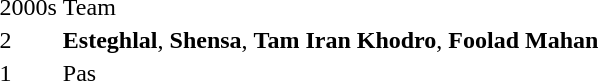<table>
<tr>
<td><br><div>2000s</div></td>
<td><br><div>Team</div></td>
</tr>
<tr>
<td><div>2</div></td>
<td><strong>Esteghlal</strong>, <strong>Shensa</strong>, <strong>Tam Iran Khodro</strong>, <strong>Foolad Mahan</strong></td>
</tr>
<tr>
<td><div>1</div></td>
<td>Pas</td>
</tr>
</table>
